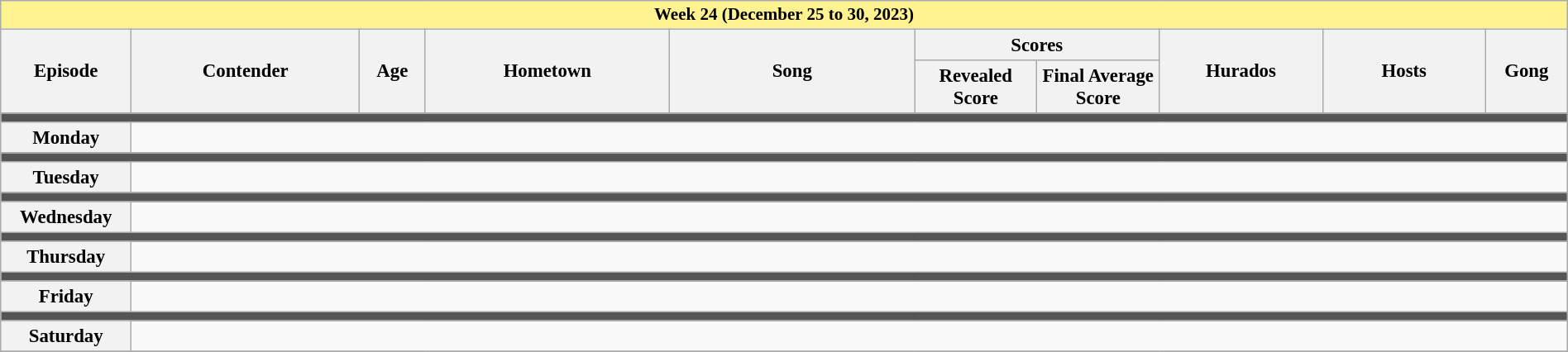<table class="wikitable mw-collapsible mw-collapsed" style="width:100%; text-align:center; font-size:95%;">
<tr>
<th colspan="11" style="background-color:#fff291;font-size:14px">Week 24 (December 25 to 30, 2023)</th>
</tr>
<tr>
<th rowspan="2" width="8%">Episode</th>
<th colspan="2" rowspan="2" width="14%">Contender</th>
<th rowspan="2" width="04%">Age</th>
<th rowspan="2" width="15%">Hometown</th>
<th rowspan="2" width="15%">Song</th>
<th colspan="2">Scores</th>
<th rowspan="2" width="10%">Hurados</th>
<th rowspan="2" width="10%">Hosts</th>
<th rowspan="2" width="05%">Gong</th>
</tr>
<tr>
<th width="7.5%">Revealed Score</th>
<th width="7.5%">Final Average Score</th>
</tr>
<tr>
<td colspan="11" style="background:#555;"></td>
</tr>
<tr>
<th rowspan="1">Monday<br></th>
<td colspan="10"></td>
</tr>
<tr>
<td colspan="11" style="background:#555;"></td>
</tr>
<tr>
<th rowspan="1">Tuesday<br></th>
<td colspan="10"></td>
</tr>
<tr>
<td colspan="11" style="background:#555;"></td>
</tr>
<tr>
<th rowspan="1">Wednesday<br></th>
<td colspan="10"></td>
</tr>
<tr>
<td colspan="11" style="background:#555;"></td>
</tr>
<tr>
<th rowspan="1">Thursday<br></th>
<td colspan="10"></td>
</tr>
<tr>
<td colspan="11" style="background:#555;"></td>
</tr>
<tr>
<th rowspan="1">Friday<br></th>
<td colspan="10"></td>
</tr>
<tr>
<td colspan="11" style="background:#555;"></td>
</tr>
<tr>
<th rowspan="1">Saturday <br></th>
<td colspan="10"></td>
</tr>
<tr>
</tr>
</table>
